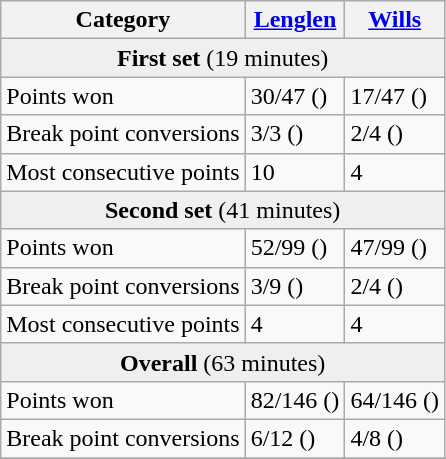<table class="wikitable">
<tr>
<th>Category</th>
<th> <a href='#'>Lenglen</a></th>
<th> <a href='#'>Wills</a></th>
</tr>
<tr style="background:#efefef;">
<td colspan=3 align="center"><strong>First set</strong> (19 minutes)</td>
</tr>
<tr>
<td>Points won</td>
<td>30/47 ()</td>
<td>17/47 ()</td>
</tr>
<tr>
<td>Break point conversions</td>
<td>3/3 ()</td>
<td>2/4 ()</td>
</tr>
<tr>
<td>Most consecutive points</td>
<td>10</td>
<td>4</td>
</tr>
<tr style="background:#efefef;">
<td colspan=3 align="center"><strong>Second set</strong> (41 minutes)</td>
</tr>
<tr>
<td>Points won</td>
<td>52/99 ()</td>
<td>47/99 ()</td>
</tr>
<tr>
<td>Break point conversions</td>
<td>3/9 ()</td>
<td>2/4 ()</td>
</tr>
<tr>
<td>Most consecutive points</td>
<td>4</td>
<td>4</td>
</tr>
<tr style="background:#efefef;">
<td colspan=3 align="center"><strong>Overall</strong> (63 minutes)</td>
</tr>
<tr>
<td>Points won</td>
<td>82/146 ()</td>
<td>64/146 ()</td>
</tr>
<tr>
<td>Break point conversions</td>
<td>6/12 ()</td>
<td>4/8 ()</td>
</tr>
<tr>
</tr>
</table>
